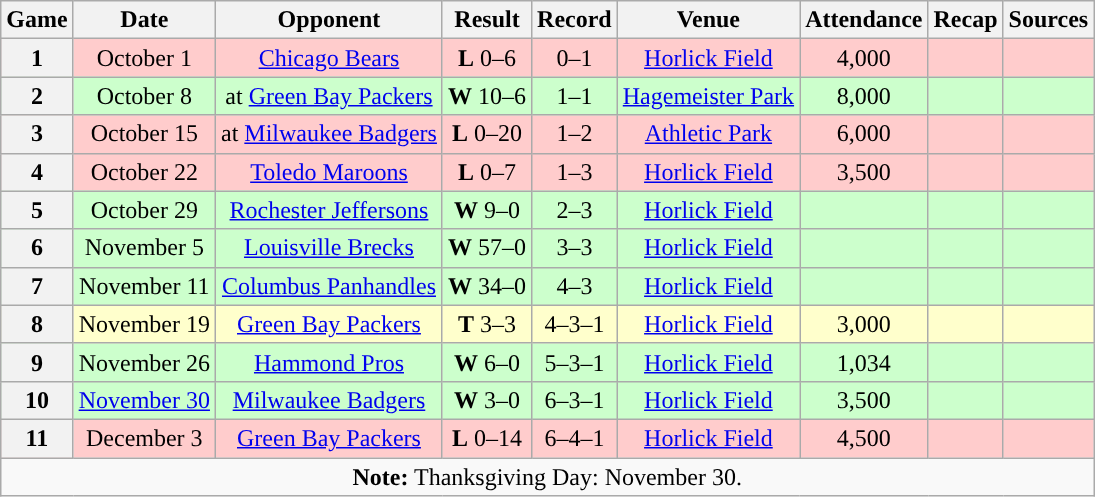<table class="wikitable" style="text-align:center">
<tr>
<th>Game</th>
<th>Date</th>
<th>Opponent</th>
<th>Result</th>
<th>Record</th>
<th>Venue</th>
<th>Attendance</th>
<th>Recap</th>
<th>Sources</th>
</tr>
<tr style="background:#fcc">
<th>1</th>
<td>October 1</td>
<td><a href='#'>Chicago Bears</a></td>
<td><strong>L</strong> 0–6</td>
<td>0–1</td>
<td><a href='#'>Horlick Field</a></td>
<td>4,000 </td>
<td></td>
<td></td>
</tr>
<tr style="background:#cfc">
<th>2</th>
<td>October 8</td>
<td>at <a href='#'>Green Bay Packers</a></td>
<td><strong>W</strong> 10–6</td>
<td>1–1</td>
<td><a href='#'>Hagemeister Park</a></td>
<td>8,000</td>
<td></td>
<td></td>
</tr>
<tr style="background:#fcc">
<th>3</th>
<td>October 15</td>
<td>at <a href='#'>Milwaukee Badgers</a></td>
<td><strong>L</strong> 0–20</td>
<td>1–2</td>
<td><a href='#'>Athletic Park</a></td>
<td>6,000</td>
<td></td>
<td></td>
</tr>
<tr style="background:#fcc">
<th>4</th>
<td>October 22</td>
<td><a href='#'>Toledo Maroons</a></td>
<td><strong>L</strong> 0–7</td>
<td>1–3</td>
<td><a href='#'>Horlick Field</a></td>
<td>3,500</td>
<td></td>
<td></td>
</tr>
<tr style="background:#cfc">
<th>5</th>
<td>October 29</td>
<td><a href='#'>Rochester Jeffersons</a></td>
<td><strong>W</strong> 9–0</td>
<td>2–3</td>
<td><a href='#'>Horlick Field</a></td>
<td></td>
<td></td>
<td></td>
</tr>
<tr style="background:#cfc">
<th>6</th>
<td>November 5</td>
<td><a href='#'>Louisville Brecks</a></td>
<td><strong>W</strong> 57–0</td>
<td>3–3</td>
<td><a href='#'>Horlick Field</a></td>
<td></td>
<td></td>
<td></td>
</tr>
<tr style="background:#cfc">
<th>7</th>
<td>November 11</td>
<td><a href='#'>Columbus Panhandles</a></td>
<td><strong>W</strong> 34–0</td>
<td>4–3</td>
<td><a href='#'>Horlick Field</a></td>
<td></td>
<td></td>
<td></td>
</tr>
<tr style="background:#ffc">
<th>8</th>
<td>November 19</td>
<td><a href='#'>Green Bay Packers</a></td>
<td><strong>T</strong> 3–3</td>
<td>4–3–1</td>
<td><a href='#'>Horlick Field</a></td>
<td>3,000</td>
<td></td>
<td></td>
</tr>
<tr style="background:#cfc">
<th>9</th>
<td>November 26</td>
<td><a href='#'>Hammond Pros</a></td>
<td><strong>W</strong> 6–0</td>
<td>5–3–1</td>
<td><a href='#'>Horlick Field</a></td>
<td>1,034</td>
<td></td>
<td></td>
</tr>
<tr style="background:#cfc">
<th>10</th>
<td><a href='#'>November 30</a></td>
<td><a href='#'>Milwaukee Badgers</a></td>
<td><strong>W</strong> 3–0</td>
<td>6–3–1</td>
<td><a href='#'>Horlick Field</a></td>
<td>3,500</td>
<td></td>
<td></td>
</tr>
<tr style="background:#fcc">
<th>11</th>
<td>December 3</td>
<td><a href='#'>Green Bay Packers</a></td>
<td><strong>L</strong> 0–14</td>
<td>6–4–1</td>
<td><a href='#'>Horlick Field</a></td>
<td>4,500</td>
<td></td>
<td></td>
</tr>
<tr>
<td colspan="10"><strong>Note:</strong> Thanksgiving Day: November 30.</td>
</tr>
</table>
